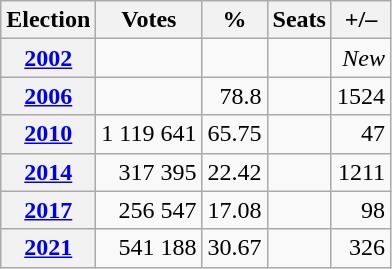<table class="wikitable" style="text-align: right;">
<tr>
<th>Election</th>
<th>Votes</th>
<th>%</th>
<th>Seats</th>
<th>+/–</th>
</tr>
<tr>
<th><a href='#'>2002</a></th>
<td></td>
<td></td>
<td></td>
<td><em>New</em></td>
</tr>
<tr>
<th><a href='#'>2006</a></th>
<td></td>
<td>78.8</td>
<td></td>
<td> 1524</td>
</tr>
<tr>
<th><a href='#'>2010</a></th>
<td>1 119 641</td>
<td>65.75</td>
<td></td>
<td> 47</td>
</tr>
<tr>
<th><a href='#'>2014</a></th>
<td>317 395</td>
<td>22.42</td>
<td></td>
<td> 1211</td>
</tr>
<tr>
<th><a href='#'>2017</a></th>
<td>256 547</td>
<td>17.08</td>
<td></td>
<td> 98</td>
</tr>
<tr>
<th><a href='#'>2021</a></th>
<td>541 188</td>
<td>30.67</td>
<td></td>
<td> 326</td>
</tr>
</table>
